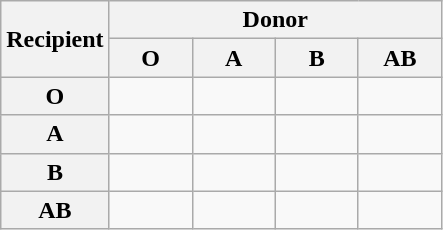<table class="wikitable" style="text-align:center;">
<tr>
<th rowspan=2>Recipient</th>
<th colspan="4">Donor</th>
</tr>
<tr>
<th style="width:3em">O</th>
<th style="width:3em">A</th>
<th style="width:3em">B</th>
<th style="width:3em">AB</th>
</tr>
<tr>
<th>O</th>
<td></td>
<td></td>
<td></td>
<td></td>
</tr>
<tr>
<th>A</th>
<td></td>
<td></td>
<td></td>
<td></td>
</tr>
<tr>
<th>B</th>
<td></td>
<td></td>
<td></td>
<td></td>
</tr>
<tr>
<th>AB</th>
<td></td>
<td></td>
<td></td>
<td></td>
</tr>
</table>
